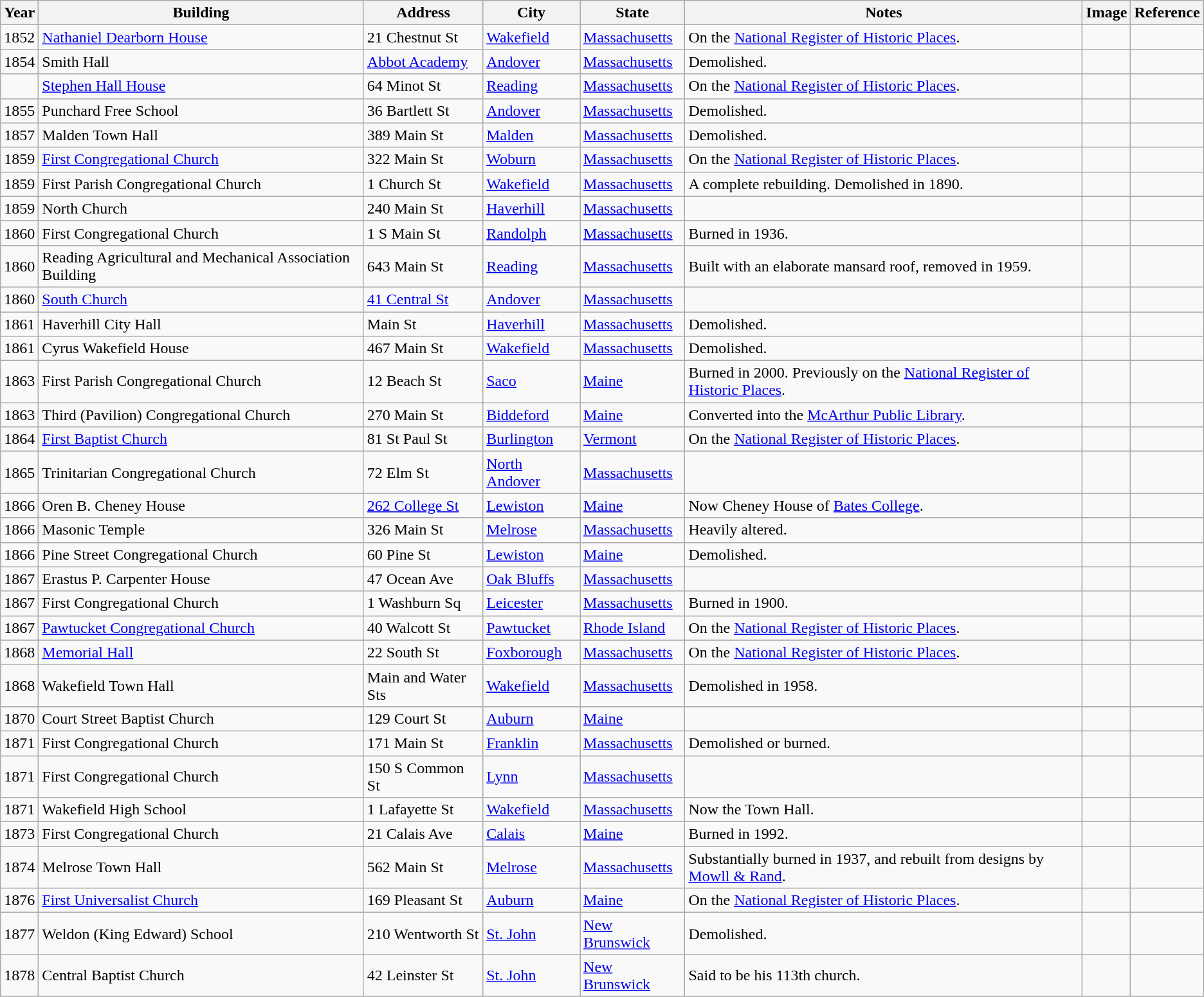<table class="wikitable sortable" border="1">
<tr>
<th>Year</th>
<th>Building</th>
<th>Address</th>
<th>City</th>
<th>State</th>
<th>Notes</th>
<th>Image</th>
<th>Reference</th>
</tr>
<tr>
<td>1852</td>
<td><a href='#'>Nathaniel Dearborn House</a></td>
<td>21 Chestnut St</td>
<td><a href='#'>Wakefield</a></td>
<td><a href='#'>Massachusetts</a></td>
<td>On the <a href='#'>National Register of Historic Places</a>.</td>
<td></td>
<td></td>
</tr>
<tr>
<td>1854</td>
<td>Smith Hall</td>
<td><a href='#'>Abbot Academy</a></td>
<td><a href='#'>Andover</a></td>
<td><a href='#'>Massachusetts</a></td>
<td>Demolished.</td>
<td></td>
<td></td>
</tr>
<tr>
<td></td>
<td><a href='#'>Stephen Hall House</a></td>
<td>64 Minot St</td>
<td><a href='#'>Reading</a></td>
<td><a href='#'>Massachusetts</a></td>
<td>On the <a href='#'>National Register of Historic Places</a>.</td>
<td></td>
<td></td>
</tr>
<tr>
<td>1855</td>
<td>Punchard Free School</td>
<td>36 Bartlett St</td>
<td><a href='#'>Andover</a></td>
<td><a href='#'>Massachusetts</a></td>
<td>Demolished.</td>
<td></td>
<td></td>
</tr>
<tr>
<td>1857</td>
<td>Malden Town Hall</td>
<td>389 Main St</td>
<td><a href='#'>Malden</a></td>
<td><a href='#'>Massachusetts</a></td>
<td>Demolished.</td>
<td></td>
<td></td>
</tr>
<tr>
<td>1859</td>
<td><a href='#'>First Congregational Church</a></td>
<td>322 Main St</td>
<td><a href='#'>Woburn</a></td>
<td><a href='#'>Massachusetts</a></td>
<td>On the <a href='#'>National Register of Historic Places</a>.</td>
<td></td>
<td></td>
</tr>
<tr>
<td>1859</td>
<td>First Parish Congregational Church</td>
<td>1 Church St</td>
<td><a href='#'>Wakefield</a></td>
<td><a href='#'>Massachusetts</a></td>
<td>A complete rebuilding. Demolished in 1890.</td>
<td></td>
<td></td>
</tr>
<tr>
<td>1859</td>
<td>North Church</td>
<td>240 Main St</td>
<td><a href='#'>Haverhill</a></td>
<td><a href='#'>Massachusetts</a></td>
<td></td>
<td></td>
<td></td>
</tr>
<tr>
<td>1860</td>
<td>First Congregational Church</td>
<td>1 S Main St</td>
<td><a href='#'>Randolph</a></td>
<td><a href='#'>Massachusetts</a></td>
<td>Burned in 1936.</td>
<td></td>
<td></td>
</tr>
<tr>
<td>1860</td>
<td>Reading Agricultural and Mechanical Association Building</td>
<td>643 Main St</td>
<td><a href='#'>Reading</a></td>
<td><a href='#'>Massachusetts</a></td>
<td>Built with an elaborate mansard roof, removed in 1959.</td>
<td></td>
<td></td>
</tr>
<tr>
<td>1860</td>
<td><a href='#'>South Church</a></td>
<td><a href='#'>41 Central St</a></td>
<td><a href='#'>Andover</a></td>
<td><a href='#'>Massachusetts</a></td>
<td></td>
<td></td>
<td></td>
</tr>
<tr>
<td>1861</td>
<td>Haverhill City Hall</td>
<td>Main St</td>
<td><a href='#'>Haverhill</a></td>
<td><a href='#'>Massachusetts</a></td>
<td>Demolished.</td>
<td></td>
<td></td>
</tr>
<tr>
<td>1861</td>
<td>Cyrus Wakefield House</td>
<td>467 Main St</td>
<td><a href='#'>Wakefield</a></td>
<td><a href='#'>Massachusetts</a></td>
<td>Demolished.</td>
<td></td>
<td></td>
</tr>
<tr>
<td>1863</td>
<td>First Parish Congregational Church</td>
<td>12 Beach St</td>
<td><a href='#'>Saco</a></td>
<td><a href='#'>Maine</a></td>
<td>Burned in 2000. Previously on the <a href='#'>National Register of Historic Places</a>.</td>
<td></td>
<td></td>
</tr>
<tr>
<td>1863</td>
<td>Third (Pavilion) Congregational Church</td>
<td>270 Main St</td>
<td><a href='#'>Biddeford</a></td>
<td><a href='#'>Maine</a></td>
<td>Converted into the <a href='#'>McArthur Public Library</a>.</td>
<td></td>
<td></td>
</tr>
<tr>
<td>1864</td>
<td><a href='#'>First Baptist Church</a></td>
<td>81 St Paul St</td>
<td><a href='#'>Burlington</a></td>
<td><a href='#'>Vermont</a></td>
<td>On the <a href='#'>National Register of Historic Places</a>.</td>
<td></td>
<td></td>
</tr>
<tr>
<td>1865</td>
<td>Trinitarian Congregational Church</td>
<td>72 Elm St</td>
<td><a href='#'>North Andover</a></td>
<td><a href='#'>Massachusetts</a></td>
<td></td>
<td></td>
<td></td>
</tr>
<tr>
<td>1866</td>
<td>Oren B. Cheney House</td>
<td><a href='#'>262 College St</a></td>
<td><a href='#'>Lewiston</a></td>
<td><a href='#'>Maine</a></td>
<td>Now Cheney House of <a href='#'>Bates College</a>.</td>
<td></td>
<td></td>
</tr>
<tr>
<td>1866</td>
<td>Masonic Temple</td>
<td>326 Main St</td>
<td><a href='#'>Melrose</a></td>
<td><a href='#'>Massachusetts</a></td>
<td>Heavily altered.</td>
<td></td>
<td></td>
</tr>
<tr>
<td>1866</td>
<td>Pine Street Congregational Church</td>
<td>60 Pine St</td>
<td><a href='#'>Lewiston</a></td>
<td><a href='#'>Maine</a></td>
<td>Demolished.</td>
<td></td>
<td></td>
</tr>
<tr>
<td>1867</td>
<td>Erastus P. Carpenter House</td>
<td>47 Ocean Ave</td>
<td><a href='#'>Oak Bluffs</a></td>
<td><a href='#'>Massachusetts</a></td>
<td></td>
<td></td>
<td></td>
</tr>
<tr>
<td>1867</td>
<td>First Congregational Church</td>
<td>1 Washburn Sq</td>
<td><a href='#'>Leicester</a></td>
<td><a href='#'>Massachusetts</a></td>
<td>Burned in 1900.</td>
<td></td>
<td></td>
</tr>
<tr>
<td>1867</td>
<td><a href='#'>Pawtucket Congregational Church</a></td>
<td>40 Walcott St</td>
<td><a href='#'>Pawtucket</a></td>
<td><a href='#'>Rhode Island</a></td>
<td>On the <a href='#'>National Register of Historic Places</a>.</td>
<td></td>
<td></td>
</tr>
<tr>
<td>1868</td>
<td><a href='#'>Memorial Hall</a></td>
<td>22 South St</td>
<td><a href='#'>Foxborough</a></td>
<td><a href='#'>Massachusetts</a></td>
<td>On the <a href='#'>National Register of Historic Places</a>.</td>
<td></td>
<td></td>
</tr>
<tr>
<td>1868</td>
<td>Wakefield Town Hall</td>
<td>Main and Water Sts</td>
<td><a href='#'>Wakefield</a></td>
<td><a href='#'>Massachusetts</a></td>
<td>Demolished in 1958.</td>
<td></td>
<td></td>
</tr>
<tr>
<td>1870</td>
<td>Court Street Baptist Church</td>
<td>129 Court St</td>
<td><a href='#'>Auburn</a></td>
<td><a href='#'>Maine</a></td>
<td></td>
<td></td>
<td></td>
</tr>
<tr>
<td>1871</td>
<td>First Congregational Church</td>
<td>171 Main St</td>
<td><a href='#'>Franklin</a></td>
<td><a href='#'>Massachusetts</a></td>
<td>Demolished or burned.</td>
<td></td>
<td></td>
</tr>
<tr>
<td>1871</td>
<td>First Congregational Church</td>
<td>150 S Common St</td>
<td><a href='#'>Lynn</a></td>
<td><a href='#'>Massachusetts</a></td>
<td></td>
<td></td>
<td></td>
</tr>
<tr>
<td>1871</td>
<td>Wakefield High School</td>
<td>1 Lafayette St</td>
<td><a href='#'>Wakefield</a></td>
<td><a href='#'>Massachusetts</a></td>
<td>Now the Town Hall.</td>
<td></td>
<td></td>
</tr>
<tr>
<td>1873</td>
<td>First Congregational Church</td>
<td>21 Calais Ave</td>
<td><a href='#'>Calais</a></td>
<td><a href='#'>Maine</a></td>
<td>Burned in 1992.</td>
<td></td>
<td></td>
</tr>
<tr>
<td>1874</td>
<td>Melrose Town Hall</td>
<td>562 Main St</td>
<td><a href='#'>Melrose</a></td>
<td><a href='#'>Massachusetts</a></td>
<td>Substantially burned in 1937, and rebuilt from designs by <a href='#'>Mowll & Rand</a>.</td>
<td></td>
<td></td>
</tr>
<tr>
<td>1876</td>
<td><a href='#'>First Universalist Church</a></td>
<td>169 Pleasant St</td>
<td><a href='#'>Auburn</a></td>
<td><a href='#'>Maine</a></td>
<td>On the <a href='#'>National Register of Historic Places</a>.</td>
<td></td>
<td></td>
</tr>
<tr>
<td>1877</td>
<td>Weldon (King Edward) School</td>
<td>210 Wentworth St</td>
<td><a href='#'>St. John</a></td>
<td><a href='#'>New Brunswick</a></td>
<td>Demolished.</td>
<td></td>
<td></td>
</tr>
<tr>
<td>1878</td>
<td>Central Baptist Church</td>
<td>42 Leinster St</td>
<td><a href='#'>St. John</a></td>
<td><a href='#'>New Brunswick</a></td>
<td>Said to be his 113th church.</td>
<td></td>
<td></td>
</tr>
<tr>
</tr>
</table>
